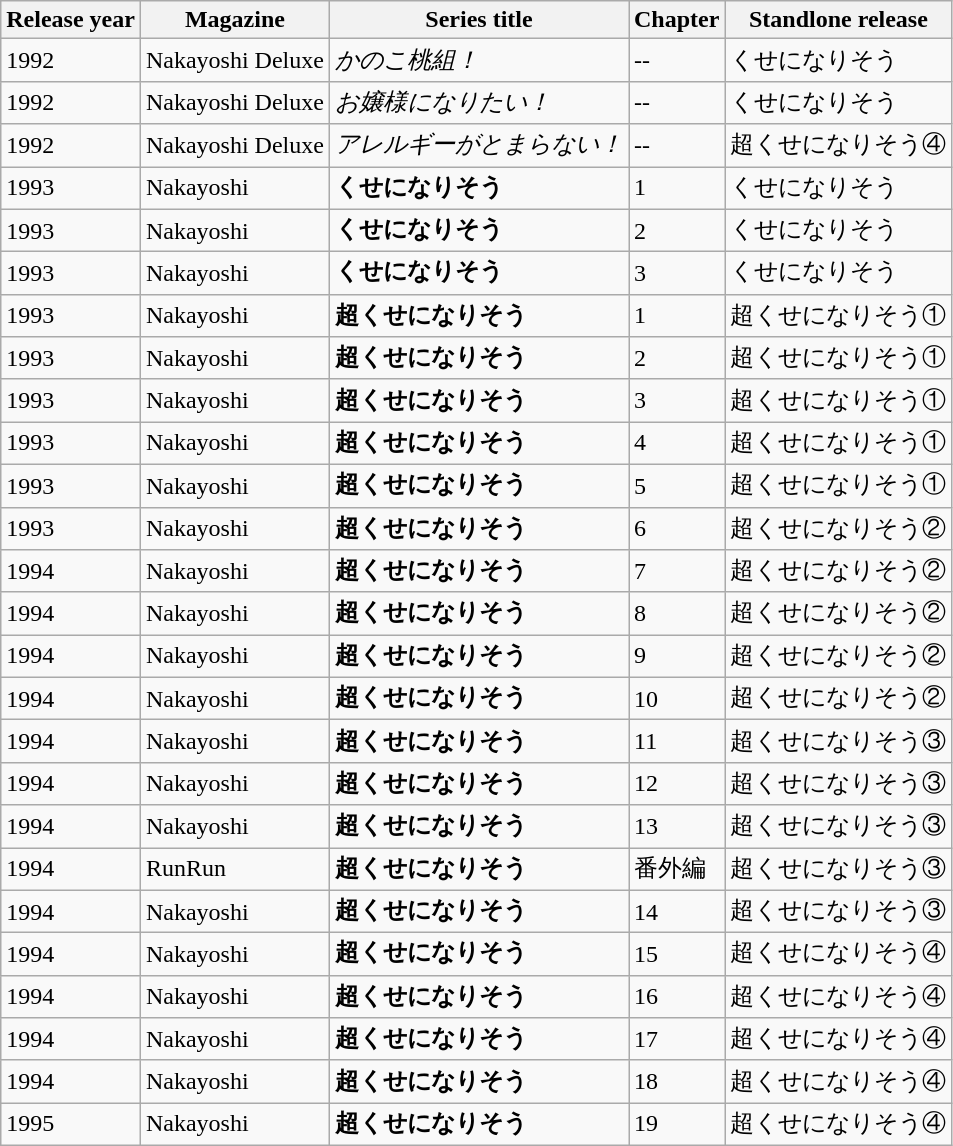<table class="wikitable">
<tr>
<th>Release year</th>
<th>Magazine</th>
<th>Series title</th>
<th>Chapter</th>
<th>Standlone release</th>
</tr>
<tr>
<td>1992</td>
<td>Nakayoshi Deluxe</td>
<td><em>かのこ桃組！</em></td>
<td>--</td>
<td>くせになりそう</td>
</tr>
<tr>
<td>1992</td>
<td>Nakayoshi Deluxe</td>
<td><em>お嬢様になりたい！</em></td>
<td>--</td>
<td>くせになりそう</td>
</tr>
<tr>
<td>1992</td>
<td>Nakayoshi Deluxe</td>
<td><em>アレルギーがとまらない！</em></td>
<td>--</td>
<td>超くせになりそう④</td>
</tr>
<tr>
<td>1993</td>
<td>Nakayoshi</td>
<td><strong>くせになりそう</strong></td>
<td>1</td>
<td>くせになりそう</td>
</tr>
<tr>
<td>1993</td>
<td>Nakayoshi</td>
<td><strong>くせになりそう</strong></td>
<td>2</td>
<td>くせになりそう</td>
</tr>
<tr>
<td>1993</td>
<td>Nakayoshi</td>
<td><strong>くせになりそう</strong></td>
<td>3</td>
<td>くせになりそう</td>
</tr>
<tr>
<td>1993</td>
<td>Nakayoshi</td>
<td><strong>超くせになりそう</strong></td>
<td>1</td>
<td>超くせになりそう①</td>
</tr>
<tr>
<td>1993</td>
<td>Nakayoshi</td>
<td><strong>超くせになりそう</strong></td>
<td>2</td>
<td>超くせになりそう①</td>
</tr>
<tr>
<td>1993</td>
<td>Nakayoshi</td>
<td><strong>超くせになりそう</strong></td>
<td>3</td>
<td>超くせになりそう①</td>
</tr>
<tr>
<td>1993</td>
<td>Nakayoshi</td>
<td><strong>超くせになりそう</strong></td>
<td>4</td>
<td>超くせになりそう①</td>
</tr>
<tr>
<td>1993</td>
<td>Nakayoshi</td>
<td><strong>超くせになりそう</strong></td>
<td>5</td>
<td>超くせになりそう①</td>
</tr>
<tr>
<td>1993</td>
<td>Nakayoshi</td>
<td><strong>超くせになりそう</strong></td>
<td>6</td>
<td>超くせになりそう②</td>
</tr>
<tr>
<td>1994</td>
<td>Nakayoshi</td>
<td><strong>超くせになりそう</strong></td>
<td>7</td>
<td>超くせになりそう②</td>
</tr>
<tr>
<td>1994</td>
<td>Nakayoshi</td>
<td><strong>超くせになりそう</strong></td>
<td>8</td>
<td>超くせになりそう②</td>
</tr>
<tr>
<td>1994</td>
<td>Nakayoshi</td>
<td><strong>超くせになりそう</strong></td>
<td>9</td>
<td>超くせになりそう②</td>
</tr>
<tr>
<td>1994</td>
<td>Nakayoshi</td>
<td><strong>超くせになりそう</strong></td>
<td>10</td>
<td>超くせになりそう②</td>
</tr>
<tr>
<td>1994</td>
<td>Nakayoshi</td>
<td><strong>超くせになりそう</strong></td>
<td>11</td>
<td>超くせになりそう③</td>
</tr>
<tr>
<td>1994</td>
<td>Nakayoshi</td>
<td><strong>超くせになりそう</strong></td>
<td>12</td>
<td>超くせになりそう③</td>
</tr>
<tr>
<td>1994</td>
<td>Nakayoshi</td>
<td><strong>超くせになりそう</strong></td>
<td>13</td>
<td>超くせになりそう③</td>
</tr>
<tr>
<td>1994</td>
<td>RunRun</td>
<td><strong>超くせになりそう</strong></td>
<td>番外編</td>
<td>超くせになりそう③</td>
</tr>
<tr>
<td>1994</td>
<td>Nakayoshi</td>
<td><strong>超くせになりそう</strong></td>
<td>14</td>
<td>超くせになりそう③</td>
</tr>
<tr>
<td>1994</td>
<td>Nakayoshi</td>
<td><strong>超くせになりそう</strong></td>
<td>15</td>
<td>超くせになりそう④</td>
</tr>
<tr>
<td>1994</td>
<td>Nakayoshi</td>
<td><strong>超くせになりそう</strong></td>
<td>16</td>
<td>超くせになりそう④</td>
</tr>
<tr>
<td>1994</td>
<td>Nakayoshi</td>
<td><strong>超くせになりそう</strong></td>
<td>17</td>
<td>超くせになりそう④</td>
</tr>
<tr>
<td>1994</td>
<td>Nakayoshi</td>
<td><strong>超くせになりそう</strong></td>
<td>18</td>
<td>超くせになりそう④</td>
</tr>
<tr>
<td>1995</td>
<td>Nakayoshi</td>
<td><strong>超くせになりそう</strong></td>
<td>19</td>
<td>超くせになりそう④</td>
</tr>
</table>
